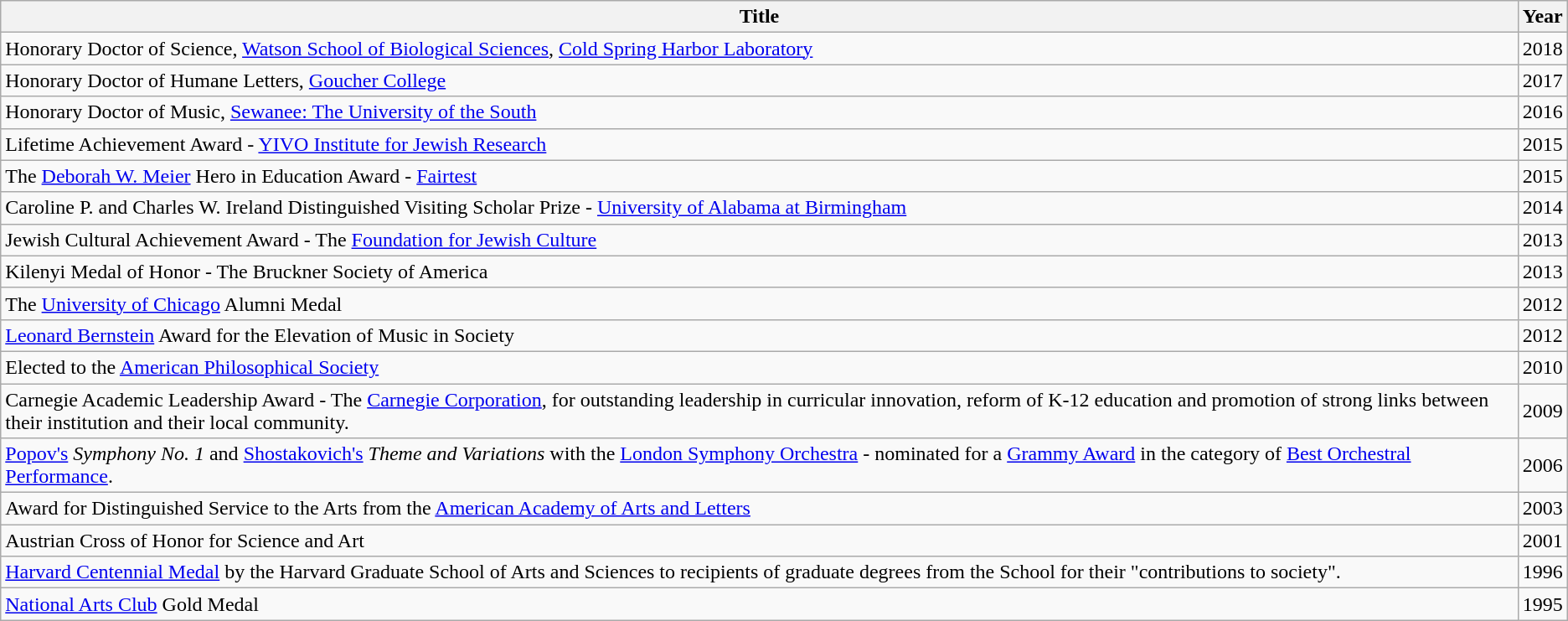<table class="wikitable">
<tr>
<th>Title</th>
<th>Year</th>
</tr>
<tr>
<td>Honorary Doctor of Science, <a href='#'>Watson School of Biological Sciences</a>, <a href='#'>Cold Spring Harbor Laboratory</a></td>
<td>2018</td>
</tr>
<tr>
<td>Honorary Doctor of Humane Letters, <a href='#'>Goucher College</a></td>
<td>2017</td>
</tr>
<tr>
<td>Honorary Doctor of Music, <a href='#'>Sewanee: The University of the South</a></td>
<td>2016</td>
</tr>
<tr>
<td>Lifetime Achievement Award - <a href='#'>YIVO Institute for Jewish Research</a></td>
<td>2015</td>
</tr>
<tr>
<td>The <a href='#'>Deborah W. Meier</a> Hero in Education Award - <a href='#'>Fairtest</a></td>
<td>2015</td>
</tr>
<tr>
<td>Caroline P. and Charles W. Ireland Distinguished Visiting Scholar Prize - <a href='#'>University of Alabama at Birmingham</a></td>
<td>2014</td>
</tr>
<tr>
<td>Jewish Cultural Achievement Award - The <a href='#'>Foundation for Jewish Culture</a></td>
<td>2013</td>
</tr>
<tr>
<td>Kilenyi Medal of Honor - The Bruckner Society of America</td>
<td>2013</td>
</tr>
<tr>
<td>The <a href='#'>University of Chicago</a> Alumni Medal</td>
<td>2012</td>
</tr>
<tr>
<td><a href='#'>Leonard Bernstein</a> Award for the Elevation of Music in Society</td>
<td>2012</td>
</tr>
<tr>
<td>Elected to the <a href='#'>American Philosophical Society</a></td>
<td>2010</td>
</tr>
<tr>
<td>Carnegie Academic Leadership Award - The <a href='#'>Carnegie Corporation</a>, for outstanding leadership in curricular innovation, reform of K-12 education and promotion of strong links between their institution and their local community.</td>
<td>2009</td>
</tr>
<tr>
<td><a href='#'>Popov's</a> <em>Symphony No. 1</em> and <a href='#'>Shostakovich's</a> <em>Theme and Variations</em> with the <a href='#'>London Symphony Orchestra</a> - nominated for a <a href='#'>Grammy Award</a> in the category of <a href='#'>Best Orchestral Performance</a>.</td>
<td>2006</td>
</tr>
<tr>
<td>Award for Distinguished Service to the Arts from the <a href='#'>American Academy of Arts and Letters</a></td>
<td>2003</td>
</tr>
<tr>
<td>Austrian Cross of Honor for Science and Art</td>
<td>2001</td>
</tr>
<tr>
<td><a href='#'>Harvard Centennial Medal</a> by the Harvard Graduate School of Arts and Sciences to recipients of graduate degrees from the School for their "contributions to society".</td>
<td>1996</td>
</tr>
<tr>
<td><a href='#'>National Arts Club</a> Gold Medal</td>
<td>1995</td>
</tr>
</table>
